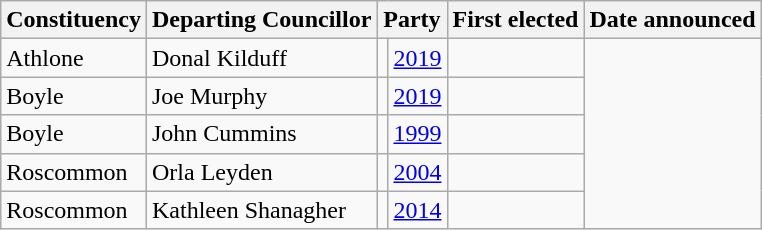<table class="wikitable sortable">
<tr>
<th>Constituency</th>
<th>Departing Councillor</th>
<th colspan="2">Party</th>
<th>First elected</th>
<th>Date announced</th>
</tr>
<tr>
<td>Athlone</td>
<td>Donal Kilduff</td>
<td></td>
<td><a href='#'>2019</a></td>
<td></td>
</tr>
<tr>
<td>Boyle</td>
<td>Joe Murphy</td>
<td></td>
<td><a href='#'>2019</a></td>
<td></td>
</tr>
<tr>
<td>Boyle</td>
<td>John Cummins</td>
<td></td>
<td><a href='#'>1999</a></td>
<td></td>
</tr>
<tr>
<td>Roscommon</td>
<td>Orla Leyden</td>
<td></td>
<td><a href='#'>2004</a></td>
<td></td>
</tr>
<tr>
<td>Roscommon</td>
<td>Kathleen Shanagher</td>
<td></td>
<td><a href='#'>2014</a></td>
<td></td>
</tr>
</table>
